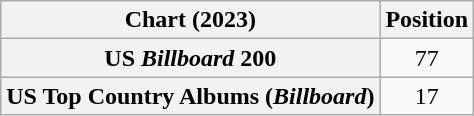<table class="wikitable sortable plainrowheaders" style="text-align:center">
<tr>
<th scope="col">Chart (2023)</th>
<th scope="col">Position</th>
</tr>
<tr>
<th scope="row">US <em>Billboard</em> 200</th>
<td>77</td>
</tr>
<tr>
<th scope="row">US Top Country Albums (<em>Billboard</em>)</th>
<td>17</td>
</tr>
</table>
